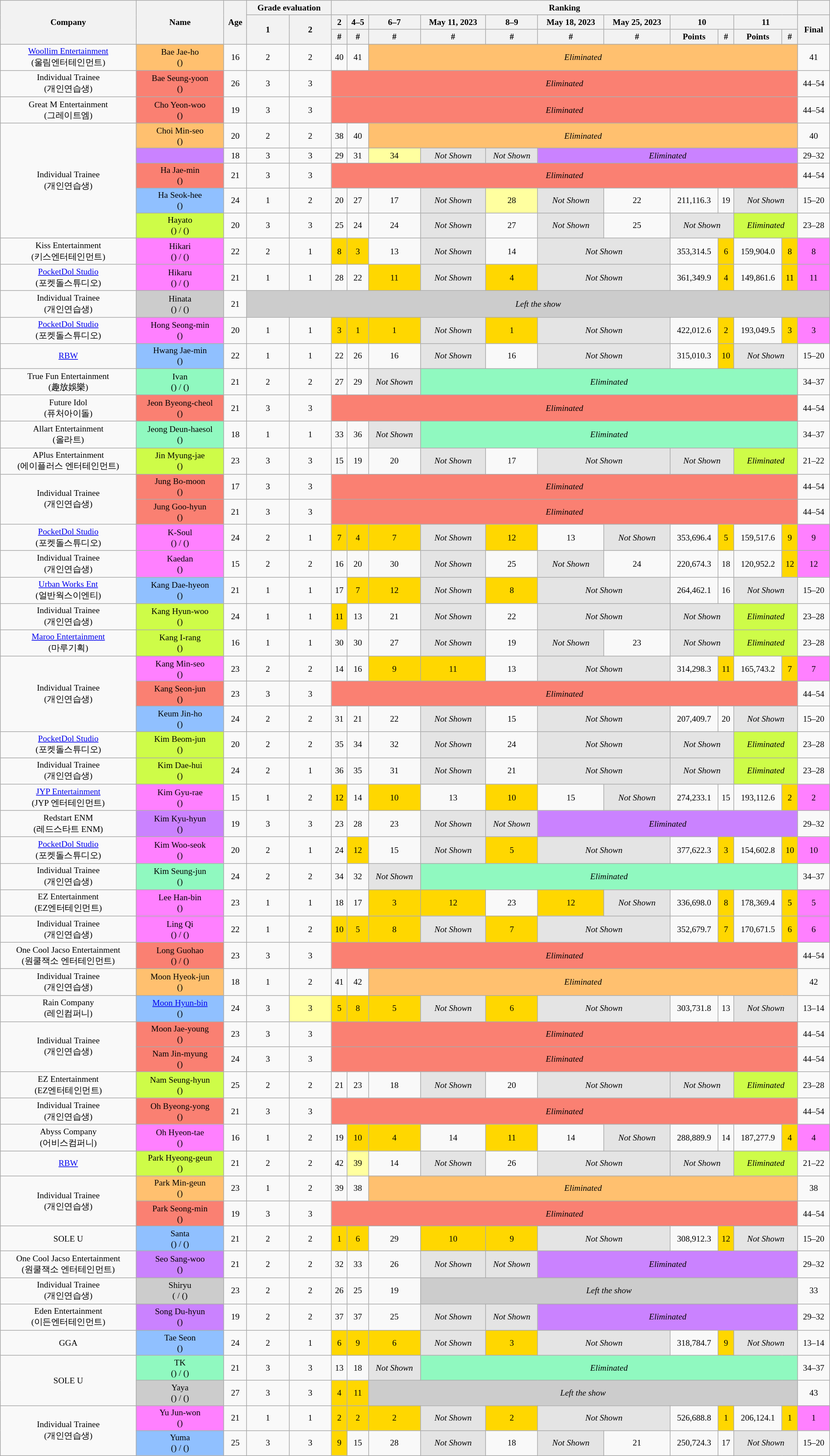<table class="wikitable sortable mw-collapsible" style="text-align:center; font-size:small; width:100%">
<tr>
<th rowspan="3" scope="col">Company</th>
<th rowspan="3" scope="col">Name</th>
<th rowspan="3" scope="col">Age</th>
<th colspan="2" scope="col">Grade evaluation</th>
<th colspan="11" scope="col">Ranking</th>
<th></th>
</tr>
<tr>
<th rowspan="2" scope="col">1</th>
<th rowspan="2" scope="col">2</th>
<th scope="col"> 2</th>
<th scope="col"> 4–5</th>
<th scope="col"> 6–7</th>
<th scope="col">May 11, 2023</th>
<th> 8–9</th>
<th scope="col">May 18, 2023</th>
<th>May 25, 2023</th>
<th colspan="2"> 10</th>
<th colspan="2" scope="col"> 11</th>
<th rowspan="2">Final</th>
</tr>
<tr>
<th scope="col">#</th>
<th scope="col">#</th>
<th scope="col">#</th>
<th scope="col">#</th>
<th>#</th>
<th scope="col">#</th>
<th>#</th>
<th>Points</th>
<th scope="col">#</th>
<th>Points</th>
<th scope="col">#</th>
</tr>
<tr>
<td><a href='#'>Woollim Entertainment</a><br>(울림엔터테인먼트)</td>
<td style="background:#FFC06F">Bae Jae-ho<br>()</td>
<td>16</td>
<td>2</td>
<td>2</td>
<td>40</td>
<td>41</td>
<td colspan="9" data-sort-value="41" style="background:#FFC06F"><em>Eliminated</em></td>
<td>41</td>
</tr>
<tr>
<td>Individual Trainee<br>(개인연습생)</td>
<td style="background:salmon">Bae Seung-yoon<br>()</td>
<td>26</td>
<td>3</td>
<td>3</td>
<td colspan="11" data-sort-value="54" style="background:salmon"><em>Eliminated</em></td>
<td>44–54</td>
</tr>
<tr>
<td>Great M Entertainment<br>(그레이트엠)</td>
<td style="background:salmon">Cho Yeon-woo<br>()</td>
<td>19</td>
<td>3</td>
<td>3</td>
<td colspan="11" data-sort-value="54" style="background:salmon"><em>Eliminated</em></td>
<td>44–54</td>
</tr>
<tr>
<td rowspan="5">Individual Trainee<br>(개인연습생)</td>
<td style="background:#FFC06F">Choi Min-seo<br>()</td>
<td>20</td>
<td>2</td>
<td>2</td>
<td>38</td>
<td>40</td>
<td colspan="9" data-sort-value="40" style="background:#FFC06F"><em>Eliminated</em></td>
<td>40</td>
</tr>
<tr>
<td style="background:#CA82FF"></td>
<td>18</td>
<td>3</td>
<td>3</td>
<td>29</td>
<td>31</td>
<td style="background:#FFFF9F">34</td>
<td style="background:#E4E4E4"><em>Not Shown</em></td>
<td data-sort-value="31" style="background:#E4E4E4"><em>Not Shown</em></td>
<td colspan="6" data-sort-value="29" style="background:#CA82FF"><em>Eliminated</em></td>
<td data-sort-value="29">29–32</td>
</tr>
<tr>
<td style="background:salmon">Ha Jae-min<br>()</td>
<td>21</td>
<td>3</td>
<td>3</td>
<td colspan="11" data-sort-value="54" style="background:salmon"><em>Eliminated</em></td>
<td>44–54</td>
</tr>
<tr>
<td style="background:#90C0FF">Ha Seok-hee<br>()</td>
<td>24</td>
<td>1</td>
<td>2</td>
<td>20</td>
<td>27</td>
<td>17</td>
<td style="background:#E4E4E4"><em>Not Shown</em></td>
<td style="background:#FFFF9F">28</td>
<td style="background:#E4E4E4"><em>Not Shown</em></td>
<td>22</td>
<td data-sort-value="19">211,116.3</td>
<td>19</td>
<td colspan="2" style="background:#E4E4E4" data-sort-value="20"><em>Not Shown</em></td>
<td data-sort-value="20">15–20</td>
</tr>
<tr>
<td style="background:#CEFC48">Hayato<br>() / ()</td>
<td>20</td>
<td>3</td>
<td>3</td>
<td>25</td>
<td>24</td>
<td>24</td>
<td style="background:#E4E4E4"><em>Not Shown</em></td>
<td>27</td>
<td style="background:#E4E4E4"><em>Not Shown</em></td>
<td>25</td>
<td colspan="2" data-sort-value="23" style="background:#E4E4E4"><em>Not Shown</em></td>
<td colspan="2" style="background:#CEFC48" data-sort-value="23"><em>Eliminated</em></td>
<td data-sort-value="23">23–28</td>
</tr>
<tr>
<td>Kiss Entertainment<br>(키스엔터테인먼트)</td>
<td style="background:#FF80FF">Hikari<br>() / ()</td>
<td>22</td>
<td>2</td>
<td>1</td>
<td style="background:#FFD700">8</td>
<td style="background:#FFD700">3</td>
<td>13</td>
<td style="background:#E4E4E4"><em>Not Shown</em></td>
<td>14</td>
<td colspan="2" style="background:#E4E4E4"><em>Not Shown</em></td>
<td data-sort-value="6">353,314.5</td>
<td style="background:#FFD700">6</td>
<td data-sort-value="8">159,904.0</td>
<td style="background:#FFD700">8</td>
<td style="background:#FF80FF">8</td>
</tr>
<tr>
<td><a href='#'>PocketDol Studio</a><br>(포켓돌스튜디오)</td>
<td style="background:#FF80FF">Hikaru<br>() / ()</td>
<td>21</td>
<td>1</td>
<td>1</td>
<td>28</td>
<td>22</td>
<td style="background:#FFD700">11</td>
<td style="background:#E4E4E4"><em>Not Shown</em></td>
<td style="background:#FFD700">4</td>
<td colspan="2" style="background:#E4E4E4"><em>Not Shown</em></td>
<td data-sort-value="4">361,349.9</td>
<td style="background:#FFD700">4</td>
<td data-sort-value="11">149,861.6</td>
<td style="background:#FFD700">11</td>
<td style="background:#FF80FF">11</td>
</tr>
<tr>
<td>Individual Trainee<br>(개인연습생)</td>
<td style="background:#CCCCCC">Hinata<br>() / ()</td>
<td>21</td>
<td colspan="14" data-sort-value="55" style="background:#CCCCCC"><em>Left the show</em></td>
</tr>
<tr>
<td><a href='#'>PocketDol Studio</a><br>(포켓돌스튜디오)</td>
<td style="background:#FF80FF">Hong Seong-min<br>()</td>
<td>20</td>
<td>1</td>
<td>1</td>
<td style="background:#FFD700">3</td>
<td style="background:#FFD700">1</td>
<td style="background:#FFD700">1</td>
<td style="background:#E4E4E4"><em>Not Shown</em></td>
<td style="background:#FFD700">1</td>
<td colspan="2" style="background:#E4E4E4"><em>Not Shown</em></td>
<td data-sort-value="2">422,012.6</td>
<td style="background:#FFD700">2</td>
<td data-sort-value="3">193,049.5</td>
<td style="background:#FFD700">3</td>
<td style="background:#FF80FF">3</td>
</tr>
<tr>
<td><a href='#'>RBW</a></td>
<td style="background:#90C0FF">Hwang Jae-min<br>()</td>
<td>22</td>
<td>1</td>
<td>1</td>
<td>22</td>
<td>26</td>
<td>16</td>
<td style="background:#E4E4E4"><em>Not Shown</em></td>
<td>16</td>
<td colspan="2" style="background:#E4E4E4"><em>Not Shown</em></td>
<td data-sort-value="10">315,010.3</td>
<td style="background:#FFD700">10</td>
<td colspan="2" style="background:#E4E4E4" data-sort-value="20"><em>Not Shown</em></td>
<td data-sort-value="20">15–20</td>
</tr>
<tr>
<td>True Fun Entertainment<br>(趣放娛樂)</td>
<td style="background:#90F9C0">Ivan<br>() / ()</td>
<td>21</td>
<td>2</td>
<td>2</td>
<td>27</td>
<td>29</td>
<td data-sort-value="34" style="background:#E4E4E4"><em>Not Shown</em></td>
<td colspan="8" data-sort-value="37" style="background:#90F9C0"><em>Eliminated</em></td>
<td data-sort-value="37">34–37</td>
</tr>
<tr>
<td>Future Idol<br>(퓨처아이돌)</td>
<td style="background:salmon">Jeon Byeong-cheol<br>()</td>
<td>21</td>
<td>3</td>
<td>3</td>
<td colspan="11" data-sort-value="54" style="background:salmon"><em>Eliminated</em></td>
<td>44–54</td>
</tr>
<tr>
<td>Allart Entertainment<br>(올라트)</td>
<td style="background:#90F9C0">Jeong Deun-haesol<br>()</td>
<td>18</td>
<td>1</td>
<td>1</td>
<td>33</td>
<td>36</td>
<td data-sort-value="34" style="background:#E4E4E4"><em>Not Shown</em></td>
<td colspan="8" data-sort-value="37" style="background:#90F9C0"><em>Eliminated</em></td>
<td data-sort-value="37">34–37</td>
</tr>
<tr>
<td>APlus Entertainment<br>(에이플러스 엔터테인먼트)</td>
<td style="background:#CEFC48">Jin Myung-jae<br>()</td>
<td>23</td>
<td>3</td>
<td>3</td>
<td>15</td>
<td>19</td>
<td>20</td>
<td style="background:#E4E4E4"><em>Not Shown</em></td>
<td>17</td>
<td colspan="2" style="background:#E4E4E4"><em>Not Shown</em></td>
<td colspan="2" data-sort-value="21" style="background:#E4E4E4"><em>Not Shown</em></td>
<td colspan="2" style="background:#CEFC48" data-sort-value="21"><em>Eliminated</em></td>
<td data-sort-value="21">21–22</td>
</tr>
<tr>
<td rowspan="2">Individual Trainee<br>(개인연습생)</td>
<td style="background:salmon">Jung Bo-moon<br>()</td>
<td>17</td>
<td>3</td>
<td>3</td>
<td colspan="11" data-sort-value="54" style="background:salmon"><em>Eliminated</em></td>
<td>44–54</td>
</tr>
<tr>
<td style="background:salmon">Jung Goo-hyun<br>()</td>
<td>21</td>
<td>3</td>
<td>3</td>
<td colspan="11" data-sort-value="54" style="background:salmon"><em>Eliminated</em></td>
<td>44–54</td>
</tr>
<tr>
<td><a href='#'>PocketDol Studio</a><br>(포켓돌스튜디오)</td>
<td style="background:#FF80FF">K-Soul<br>() / ()</td>
<td>24</td>
<td>2</td>
<td>1</td>
<td style="background:#FFD700">7</td>
<td style="background:#FFD700">4</td>
<td style="background:#FFD700">7</td>
<td style="background:#E4E4E4"><em>Not Shown</em></td>
<td style="background:#FFD700">12</td>
<td>13</td>
<td style="background:#E4E4E4"><em>Not Shown</em></td>
<td data-sort-value="5">353,696.4</td>
<td style="background:#FFD700">5</td>
<td data-sort-value="9">159,517.6</td>
<td style="background:#FFD700">9</td>
<td style="background:#FF80FF">9</td>
</tr>
<tr>
<td>Individual Trainee<br>(개인연습생)</td>
<td style="background:#FF80FF">Kaedan<br>()</td>
<td>15</td>
<td>2</td>
<td>2</td>
<td>16</td>
<td>20</td>
<td>30</td>
<td style="background:#E4E4E4"><em>Not Shown</em></td>
<td>25</td>
<td style="background:#E4E4E4"><em>Not Shown</em></td>
<td>24</td>
<td data-sort-value="18">220,674.3</td>
<td>18</td>
<td data-sort-value="12">120,952.2</td>
<td style="background:#FFD700">12</td>
<td style="background:#FF80FF">12</td>
</tr>
<tr>
<td><a href='#'>Urban Works Ent</a><br>(얼반웍스이엔티)</td>
<td style="background:#90C0FF">Kang Dae-hyeon<br>()</td>
<td>21</td>
<td>1</td>
<td>1</td>
<td>17</td>
<td style="background:#FFD700">7</td>
<td style="background:#FFD700">12</td>
<td style="background:#E4E4E4"><em>Not Shown</em></td>
<td style="background:#FFD700">8</td>
<td colspan="2" style="background:#E4E4E4"><em>Not Shown</em></td>
<td data-sort-value="16">264,462.1</td>
<td>16</td>
<td colspan="2" style="background:#E4E4E4" data-sort-value="20"><em>Not Shown</em></td>
<td data-sort-value="20">15–20</td>
</tr>
<tr>
<td>Individual Trainee<br>(개인연습생)</td>
<td style="background:#CEFC48">Kang Hyun-woo<br>()</td>
<td>24</td>
<td>1</td>
<td>1</td>
<td style="background:#FFD700">11</td>
<td>13</td>
<td>21</td>
<td style="background:#E4E4E4"><em>Not Shown</em></td>
<td>22</td>
<td colspan="2" style="background:#E4E4E4"><em>Not Shown</em></td>
<td colspan="2" data-sort-value="21" style="background:#E4E4E4"><em>Not Shown</em></td>
<td colspan="2" style="background:#CEFC48" data-sort-value="23"><em>Eliminated</em></td>
<td data-sort-value="23">23–28</td>
</tr>
<tr>
<td><a href='#'>Maroo Entertainment</a><br>(마루기획)</td>
<td style="background:#CEFC48">Kang I-rang<br>()</td>
<td>16</td>
<td>1</td>
<td>1</td>
<td>30</td>
<td>30</td>
<td>27</td>
<td style="background:#E4E4E4"><em>Not Shown</em></td>
<td>19</td>
<td style="background:#E4E4E4"><em>Not Shown</em></td>
<td>23</td>
<td colspan="2" data-sort-value="21" style="background:#E4E4E4"><em>Not Shown</em></td>
<td colspan="2" style="background:#CEFC48" data-sort-value="23"><em>Eliminated</em></td>
<td data-sort-value="23">23–28</td>
</tr>
<tr>
<td rowspan="3">Individual Trainee<br>(개인연습생)</td>
<td style="background:#FF80FF">Kang Min-seo<br>()</td>
<td>23</td>
<td>2</td>
<td>2</td>
<td>14</td>
<td>16</td>
<td style="background:#FFD700">9</td>
<td style="background:#FFD700">11</td>
<td>13</td>
<td colspan="2" style="background:#E4E4E4"><em>Not Shown</em></td>
<td data-sort-value="11">314,298.3</td>
<td style="background:#FFD700">11</td>
<td data-sort-value="7">165,743.2</td>
<td style="background:#FFD700">7</td>
<td style="background:#FF80FF">7</td>
</tr>
<tr>
<td style="background:salmon">Kang Seon-jun<br>()</td>
<td>23</td>
<td>3</td>
<td>3</td>
<td colspan="11" data-sort-value="54" style="background:salmon"><em>Eliminated</em></td>
<td>44–54</td>
</tr>
<tr>
<td style="background:#90C0FF">Keum Jin-ho<br>()</td>
<td>24</td>
<td>2</td>
<td>2</td>
<td>31</td>
<td>21</td>
<td>22</td>
<td style="background:#E4E4E4"><em>Not Shown</em></td>
<td>15</td>
<td colspan="2" style="background:#E4E4E4"><em>Not Shown</em></td>
<td data-sort-value="20">207,409.7</td>
<td>20</td>
<td colspan="2" style="background:#E4E4E4" data-sort-value="20"><em>Not Shown</em></td>
<td data-sort-value="20">15–20</td>
</tr>
<tr>
<td><a href='#'>PocketDol Studio</a><br>(포켓돌스튜디오)</td>
<td style="background:#CEFC48">Kim Beom-jun<br>()</td>
<td>20</td>
<td>2</td>
<td>2</td>
<td>35</td>
<td>34</td>
<td>32</td>
<td style="background:#E4E4E4"><em>Not Shown</em></td>
<td>24</td>
<td colspan="2" style="background:#E4E4E4"><em>Not Shown</em></td>
<td colspan="2" data-sort-value="21" style="background:#E4E4E4"><em>Not Shown</em></td>
<td colspan="2" style="background:#CEFC48" data-sort-value="23"><em>Eliminated</em></td>
<td data-sort-value="23">23–28</td>
</tr>
<tr>
<td>Individual Trainee<br>(개인연습생)</td>
<td style="background:#CEFC48">Kim Dae-hui<br>()</td>
<td>24</td>
<td>2</td>
<td>1</td>
<td>36</td>
<td>35</td>
<td>31</td>
<td style="background:#E4E4E4"><em>Not Shown</em></td>
<td>21</td>
<td colspan="2" style="background:#E4E4E4"><em>Not Shown</em></td>
<td colspan="2" data-sort-value="21" style="background:#E4E4E4"><em>Not Shown</em></td>
<td colspan="2" style="background:#CEFC48" data-sort-value="23"><em>Eliminated</em></td>
<td data-sort-value="23">23–28</td>
</tr>
<tr>
<td><a href='#'>JYP Entertainment</a><br>(JYP 엔터테인먼트)</td>
<td style="background:#FF80FF">Kim Gyu-rae<br>()</td>
<td>15</td>
<td>1</td>
<td>2</td>
<td style="background:#FFD700">12</td>
<td>14</td>
<td style="background:#FFD700">10</td>
<td>13</td>
<td style="background:#FFD700">10</td>
<td>15</td>
<td style="background:#E4E4E4"><em>Not Shown</em></td>
<td data-sort-value="15">274,233.1</td>
<td>15</td>
<td data-sort-value="2">193,112.6</td>
<td style="background:#FFD700">2</td>
<td style="background:#FF80FF">2</td>
</tr>
<tr>
<td>Redstart ENM<br>(레드스타트 ENM)</td>
<td style="background:#CA82FF">Kim Kyu-hyun<br>()</td>
<td>19</td>
<td>3</td>
<td>3</td>
<td>23</td>
<td>28</td>
<td>23</td>
<td style="background:#E4E4E4"><em>Not Shown</em></td>
<td data-sort-value="31" style="background:#E4E4E4"><em>Not Shown</em></td>
<td colspan="6" data-sort-value="29" style="background:#CA82FF"><em>Eliminated</em></td>
<td data-sort-value="29">29–32</td>
</tr>
<tr>
<td><a href='#'>PocketDol Studio</a><br>(포켓돌스튜디오)</td>
<td style="background:#FF80FF">Kim Woo-seok<br>()</td>
<td>20</td>
<td>2</td>
<td>1</td>
<td>24</td>
<td style="background:#FFD700">12</td>
<td>15</td>
<td style="background:#E4E4E4"><em>Not Shown</em></td>
<td style="background:#FFD700">5</td>
<td colspan="2" style="background:#E4E4E4"><em>Not Shown</em></td>
<td data-sort-value="3">377,622.3</td>
<td style="background:#FFD700">3</td>
<td data-sort-value="10">154,602.8</td>
<td style="background:#FFD700">10</td>
<td style="background:#FF80FF">10</td>
</tr>
<tr>
<td>Individual Trainee<br>(개인연습생)</td>
<td style="background:#90F9C0">Kim Seung-jun<br>()</td>
<td>24</td>
<td>2</td>
<td>2</td>
<td>34</td>
<td>32</td>
<td data-sort-value="34" style="background:#E4E4E4"><em>Not Shown</em></td>
<td colspan="8" data-sort-value="37" style="background:#90F9C0"><em>Eliminated</em></td>
<td data-sort-value="37">34–37</td>
</tr>
<tr>
<td>EZ Entertainment<br>(EZ엔터테인먼트)</td>
<td style="background:#FF80FF">Lee Han-bin<br>()</td>
<td>23</td>
<td>1</td>
<td>1</td>
<td>18</td>
<td>17</td>
<td style="background:#FFD700">3</td>
<td style="background:#FFD700">12</td>
<td>23</td>
<td style="background:#FFD700">12</td>
<td style="background:#E4E4E4"><em>Not Shown</em></td>
<td data-sort-value="8">336,698.0</td>
<td style="background:#FFD700">8</td>
<td data-sort-value="5">178,369.4</td>
<td style="background:#FFD700">5</td>
<td style="background:#FF80FF">5</td>
</tr>
<tr>
<td>Individual Trainee<br>(개인연습생)</td>
<td style="background:#FF80FF">Ling Qi<br>() / ()</td>
<td>22</td>
<td>1</td>
<td>2</td>
<td style="background:#FFD700">10</td>
<td style="background:#FFD700">5</td>
<td style="background:#FFD700">8</td>
<td style="background:#E4E4E4"><em>Not Shown</em></td>
<td style="background:#FFD700">7</td>
<td colspan="2" style="background:#E4E4E4"><em>Not Shown</em></td>
<td data-sort-value="7">352,679.7</td>
<td style="background:#FFD700">7</td>
<td data-sort-value="6">170,671.5</td>
<td style="background:#FFD700">6</td>
<td style="background:#FF80FF">6</td>
</tr>
<tr>
<td>One Cool Jacso Entertainment<br>(원쿨잭소 엔터테인먼트)</td>
<td style="background:salmon">Long Guohao<br>() / ()</td>
<td>23</td>
<td>3</td>
<td>3</td>
<td colspan="11" data-sort-value="54" style="background:salmon"><em>Eliminated</em></td>
<td>44–54</td>
</tr>
<tr>
<td>Individual Trainee<br>(개인연습생)</td>
<td style="background:#FFC06F">Moon Hyeok-jun<br>()</td>
<td>18</td>
<td>1</td>
<td>2</td>
<td>41</td>
<td>42</td>
<td colspan="9" data-sort-value="42" style="background:#FFC06F"><em>Eliminated</em></td>
<td>42</td>
</tr>
<tr>
<td>Rain Company<br>(레인컴퍼니)</td>
<td style="background:#90C0FF"><a href='#'>Moon Hyun-bin</a><br>()</td>
<td>24</td>
<td>3</td>
<td style="background:#FFFF9F">3</td>
<td style="background:#FFD700">5</td>
<td style="background:#FFD700">8</td>
<td style="background:#FFD700">5</td>
<td style="background:#E4E4E4"><em>Not Shown</em></td>
<td style="background:#FFD700">6</td>
<td colspan="2" style="background:#E4E4E4"><em>Not Shown</em></td>
<td data-sort-value="13">303,731.8</td>
<td>13</td>
<td colspan="2" style="background:#E4E4E4" data-sort-value="14"><em>Not Shown</em></td>
<td data-sort-value="14">13–14</td>
</tr>
<tr>
<td rowspan="2">Individual Trainee<br>(개인연습생)</td>
<td style="background:salmon">Moon Jae-young<br>()</td>
<td>23</td>
<td>3</td>
<td>3</td>
<td colspan="11" data-sort-value="54" style="background:salmon"><em>Eliminated</em></td>
<td>44–54</td>
</tr>
<tr>
<td style="background:salmon">Nam Jin-myung<br>()</td>
<td>24</td>
<td>3</td>
<td>3</td>
<td colspan="11" data-sort-value="54" style="background:salmon"><em>Eliminated</em></td>
<td>44–54</td>
</tr>
<tr>
<td>EZ Entertainment<br>(EZ엔터테인먼트)</td>
<td style="background:#CEFC48">Nam Seung-hyun<br>()</td>
<td>25</td>
<td>2</td>
<td>2</td>
<td>21</td>
<td>23</td>
<td>18</td>
<td style="background:#E4E4E4"><em>Not Shown</em></td>
<td>20</td>
<td colspan="2" style="background:#E4E4E4"><em>Not Shown</em></td>
<td colspan="2" data-sort-value="21" style="background:#E4E4E4"><em>Not Shown</em></td>
<td colspan="2" style="background:#CEFC48" data-sort-value="23"><em>Eliminated</em></td>
<td data-sort-value="23">23–28</td>
</tr>
<tr>
<td>Individual Trainee<br>(개인연습생)</td>
<td style="background:salmon">Oh Byeong-yong<br>()</td>
<td>21</td>
<td>3</td>
<td>3</td>
<td colspan="11" data-sort-value="54" style="background:salmon"><em>Eliminated</em></td>
<td>44–54</td>
</tr>
<tr>
<td>Abyss Company<br>(어비스컴퍼니)</td>
<td style="background:#FF80FF">Oh Hyeon-tae<br>()</td>
<td>16</td>
<td>1</td>
<td>2</td>
<td>19</td>
<td style="background:#FFD700">10</td>
<td style="background:#FFD700">4</td>
<td>14</td>
<td style="background:#FFD700">11</td>
<td>14</td>
<td style="background:#E4E4E4"><em>Not Shown</em></td>
<td data-sort-value="14">288,889.9</td>
<td>14</td>
<td data-sort-value="4">187,277.9</td>
<td style="background:#FFD700">4</td>
<td style="background:#FF80FF">4</td>
</tr>
<tr>
<td><a href='#'>RBW</a></td>
<td style="background:#CEFC48">Park Hyeong-geun<br>()</td>
<td>21</td>
<td>2</td>
<td>2</td>
<td>42</td>
<td style="background:#FFFF9F">39</td>
<td>14</td>
<td style="background:#E4E4E4"><em>Not Shown</em></td>
<td>26</td>
<td colspan="2" style="background:#E4E4E4"><em>Not Shown</em></td>
<td colspan="2" data-sort-value="21" style="background:#E4E4E4"><em>Not Shown</em></td>
<td colspan="2" style="background:#CEFC48" data-sort-value="21"><em>Eliminated</em></td>
<td data-sort-value="21">21–22</td>
</tr>
<tr>
<td rowspan="2">Individual Trainee<br>(개인연습생)</td>
<td style="background:#FFC06F">Park Min-geun<br>()</td>
<td>23</td>
<td>1</td>
<td>2</td>
<td>39</td>
<td>38</td>
<td colspan="9" data-sort-value="38" style="background:#FFC06F"><em>Eliminated</em></td>
<td>38</td>
</tr>
<tr>
<td style="background:salmon">Park Seong-min<br>()</td>
<td>19</td>
<td>3</td>
<td>3</td>
<td colspan="11" data-sort-value="54" style="background:salmon"><em>Eliminated</em></td>
<td>44–54</td>
</tr>
<tr>
<td>SOLE U</td>
<td style="background:#90C0FF">Santa<br>() / ()</td>
<td>21</td>
<td>2</td>
<td>2</td>
<td style="background:#FFD700">1</td>
<td style="background:#FFD700">6</td>
<td>29</td>
<td style="background:#FFD700">10</td>
<td style="background:#FFD700">9</td>
<td colspan="2" style="background:#E4E4E4"><em>Not Shown</em></td>
<td data-sort-value="12">308,912.3</td>
<td style="background:#FFD700">12</td>
<td colspan="2" style="background:#E4E4E4" data-sort-value="20"><em>Not Shown</em></td>
<td data-sort-value="20">15–20</td>
</tr>
<tr>
<td>One Cool Jacso Entertainment<br>(원쿨잭소 엔터테인먼트)</td>
<td style="background:#CA82FF">Seo Sang-woo<br>()</td>
<td>21</td>
<td>2</td>
<td>2</td>
<td>32</td>
<td>33</td>
<td>26</td>
<td style="background:#E4E4E4"><em>Not Shown</em></td>
<td data-sort-value="31" style="background:#E4E4E4"><em>Not Shown</em></td>
<td colspan="6" data-sort-value="29" style="background:#CA82FF"><em>Eliminated</em></td>
<td data-sort-value="29">29–32</td>
</tr>
<tr>
<td>Individual Trainee<br>(개인연습생)</td>
<td style="background:#CCCCCC">Shiryu<br>( / ()</td>
<td>23</td>
<td>2</td>
<td>2</td>
<td>26</td>
<td>25</td>
<td>19</td>
<td colspan="8" data-sort-value="33" style="background:#CCCCCC"><em>Left the show</em></td>
<td>33</td>
</tr>
<tr>
<td>Eden Entertainment<br>(이든엔터테인먼트)</td>
<td style="background:#CA82FF">Song Du-hyun<br>()</td>
<td>19</td>
<td>2</td>
<td>2</td>
<td>37</td>
<td>37</td>
<td>25</td>
<td style="background:#E4E4E4"><em>Not Shown</em></td>
<td data-sort-value="31" style="background:#E4E4E4"><em>Not Shown</em></td>
<td colspan="6" data-sort-value="29" style="background:#CA82FF"><em>Eliminated</em></td>
<td data-sort-value="29">29–32</td>
</tr>
<tr>
<td>GGA</td>
<td style="background:#90C0FF">Tae Seon<br>()</td>
<td>24</td>
<td>2</td>
<td>1</td>
<td style="background:#FFD700">6</td>
<td style="background:#FFD700">9</td>
<td style="background:#FFD700">6</td>
<td style="background:#E4E4E4"><em>Not Shown</em></td>
<td style="background:#FFD700">3</td>
<td colspan="2" style="background:#E4E4E4"><em>Not Shown</em></td>
<td data-sort-value="9">318,784.7</td>
<td style="background:#FFD700">9</td>
<td colspan="2" style="background:#E4E4E4" data-sort-value="14"><em>Not Shown</em></td>
<td data-sort-value="14">13–14</td>
</tr>
<tr>
<td rowspan="2">SOLE U</td>
<td style="background:#90F9C0">TK<br>() / ()</td>
<td>21</td>
<td>3</td>
<td>3</td>
<td>13</td>
<td>18</td>
<td data-sort-value="34" style="background:#E4E4E4"><em>Not Shown</em></td>
<td colspan="8" data-sort-value="37" style="background:#90F9C0"><em>Eliminated</em></td>
<td data-sort-value="37">34–37</td>
</tr>
<tr>
<td style="background:#CCCCCC">Yaya<br>() / ()</td>
<td>27</td>
<td>3</td>
<td>3</td>
<td style="background:#FFD700">4</td>
<td style="background:#FFD700">11</td>
<td colspan="9" data-sort-value="43" style="background:#CCCCCC"><em>Left the show</em></td>
<td>43</td>
</tr>
<tr>
<td rowspan="2">Individual Trainee<br>(개인연습생)</td>
<td style="background:#FF80FF">Yu Jun-won<br>()</td>
<td>21</td>
<td>1</td>
<td>1</td>
<td style="background:#FFD700">2</td>
<td style="background:#FFD700">2</td>
<td style="background:#FFD700">2</td>
<td style="background:#E4E4E4"><em>Not Shown</em></td>
<td style="background:#FFD700">2</td>
<td colspan="2" style="background:#E4E4E4"><em>Not Shown</em></td>
<td data-sort-value="1">526,688.8</td>
<td style="background:#FFD700">1</td>
<td data-sort-value="1">206,124.1</td>
<td style="background:#FFD700">1</td>
<td style="background:#FF80FF">1</td>
</tr>
<tr>
<td style="background:#90C0FF">Yuma<br>() / ()</td>
<td>25</td>
<td>3</td>
<td>3</td>
<td style="background:#FFD700">9</td>
<td>15</td>
<td>28</td>
<td style="background:#E4E4E4"><em>Not Shown</em></td>
<td>18</td>
<td style="background:#E4E4E4"><em>Not Shown</em></td>
<td>21</td>
<td data-sort-value="17">250,724.3</td>
<td>17</td>
<td colspan="2" style="background:#E4E4E4" data-sort-value="20"><em>Not Shown</em></td>
<td data-sort-value="20">15–20</td>
</tr>
</table>
